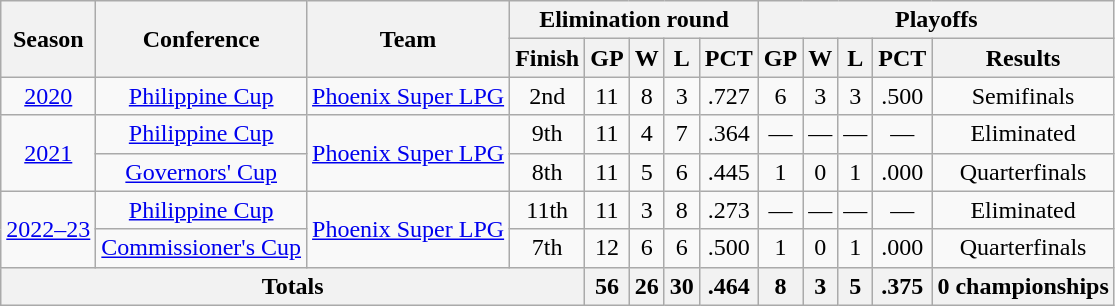<table class="wikitable" style="text-align:center">
<tr>
<th rowspan="2">Season</th>
<th rowspan="2">Conference</th>
<th rowspan="2">Team</th>
<th colspan="5">Elimination round</th>
<th colspan="5">Playoffs</th>
</tr>
<tr>
<th>Finish</th>
<th>GP</th>
<th>W</th>
<th>L</th>
<th>PCT</th>
<th>GP</th>
<th>W</th>
<th>L</th>
<th>PCT</th>
<th>Results</th>
</tr>
<tr>
<td><a href='#'>2020</a></td>
<td><a href='#'>Philippine Cup</a></td>
<td><a href='#'>Phoenix Super LPG</a></td>
<td>2nd</td>
<td>11</td>
<td>8</td>
<td>3</td>
<td>.727</td>
<td>6</td>
<td>3</td>
<td>3</td>
<td>.500</td>
<td>Semifinals</td>
</tr>
<tr>
<td rowspan="2"><a href='#'>2021</a></td>
<td><a href='#'>Philippine Cup</a></td>
<td rowspan="2"><a href='#'>Phoenix Super LPG</a></td>
<td>9th</td>
<td>11</td>
<td>4</td>
<td>7</td>
<td>.364</td>
<td>—</td>
<td>—</td>
<td>—</td>
<td>—</td>
<td>Eliminated</td>
</tr>
<tr>
<td><a href='#'>Governors' Cup</a></td>
<td>8th</td>
<td>11</td>
<td>5</td>
<td>6</td>
<td>.445</td>
<td>1</td>
<td>0</td>
<td>1</td>
<td>.000</td>
<td>Quarterfinals</td>
</tr>
<tr>
<td rowspan="2"><a href='#'>2022–23</a></td>
<td><a href='#'>Philippine Cup</a></td>
<td rowspan="2"><a href='#'>Phoenix Super LPG</a></td>
<td>11th</td>
<td>11</td>
<td>3</td>
<td>8</td>
<td>.273</td>
<td>—</td>
<td>—</td>
<td>—</td>
<td>—</td>
<td>Eliminated</td>
</tr>
<tr>
<td><a href='#'>Commissioner's Cup</a></td>
<td>7th</td>
<td>12</td>
<td>6</td>
<td>6</td>
<td>.500</td>
<td>1</td>
<td>0</td>
<td>1</td>
<td>.000</td>
<td>Quarterfinals</td>
</tr>
<tr>
<th colspan="4">Totals</th>
<th>56</th>
<th>26</th>
<th>30</th>
<th>.464</th>
<th>8</th>
<th>3</th>
<th>5</th>
<th>.375</th>
<th>0 championships</th>
</tr>
</table>
